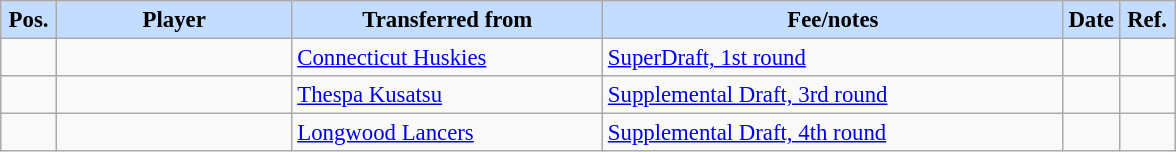<table class="wikitable sortable" style="text-align:left; font-size:95%;">
<tr>
<th style="background:#c2ddff; width:30px;"><strong>Pos.</strong></th>
<th style="background:#c2ddff; width:150px;"><strong>Player</strong></th>
<th style="background:#c2ddff; width:200px;"><strong>Transferred from</strong></th>
<th style="background:#c2ddff; width:300px;"><strong>Fee/notes</strong></th>
<th style="background:#c2ddff; width:30px;"><strong>Date</strong></th>
<th style="background:#c2ddff; width:30px;"><strong>Ref.</strong></th>
</tr>
<tr>
<td align=center></td>
<td></td>
<td> <a href='#'>Connecticut Huskies</a></td>
<td><a href='#'>SuperDraft, 1st round</a></td>
<td></td>
<td></td>
</tr>
<tr>
<td align=center></td>
<td></td>
<td> <a href='#'>Thespa Kusatsu</a></td>
<td><a href='#'>Supplemental Draft, 3rd round</a></td>
<td></td>
<td></td>
</tr>
<tr>
<td align=center></td>
<td></td>
<td> <a href='#'>Longwood Lancers</a></td>
<td><a href='#'>Supplemental Draft, 4th round</a></td>
<td></td>
<td></td>
</tr>
</table>
